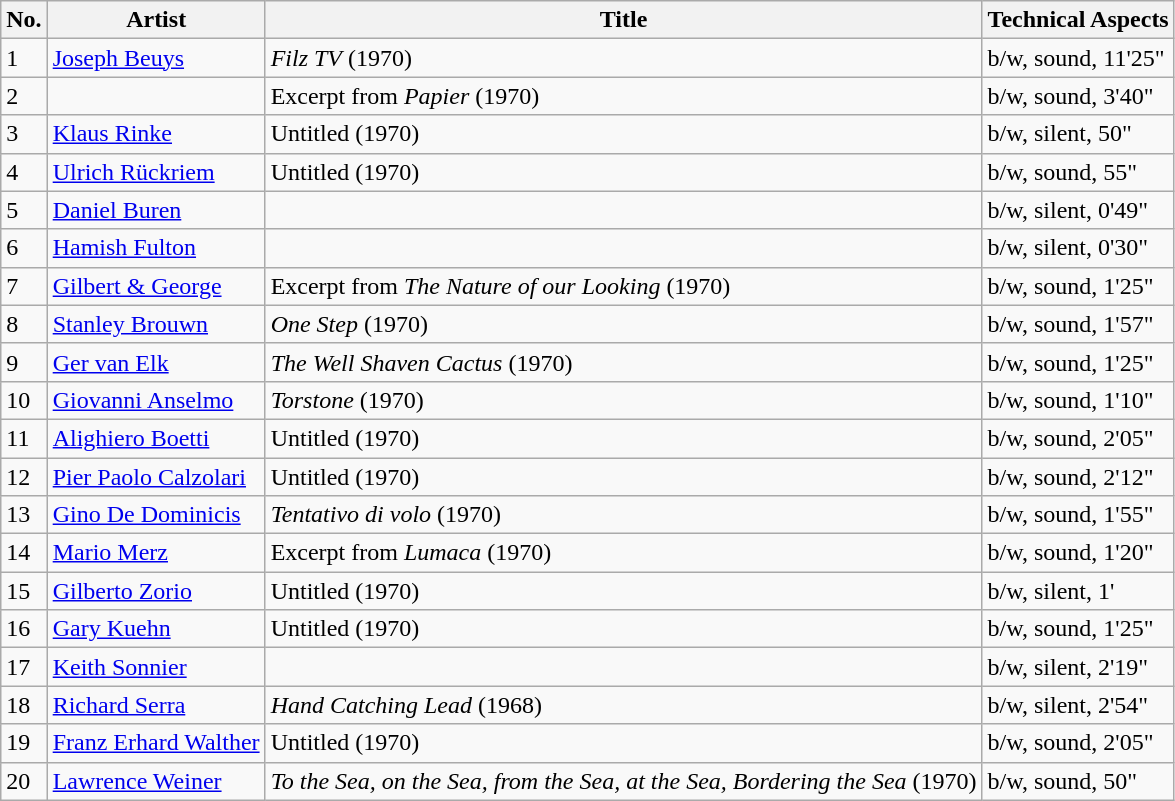<table class="wikitable">
<tr>
<th>No.</th>
<th>Artist</th>
<th>Title</th>
<th>Technical Aspects</th>
</tr>
<tr>
<td>1</td>
<td><a href='#'>Joseph Beuys</a></td>
<td><em>Filz TV</em> (1970)</td>
<td>b/w, sound, 11'25"</td>
</tr>
<tr>
<td>2</td>
<td></td>
<td>Excerpt from <em>Papier</em> (1970)</td>
<td>b/w, sound, 3'40"</td>
</tr>
<tr>
<td>3</td>
<td><a href='#'>Klaus Rinke</a></td>
<td>Untitled (1970)</td>
<td>b/w, silent, 50"</td>
</tr>
<tr>
<td>4</td>
<td><a href='#'>Ulrich Rückriem</a></td>
<td>Untitled (1970)</td>
<td>b/w, sound, 55"</td>
</tr>
<tr>
<td>5</td>
<td><a href='#'>Daniel Buren</a></td>
<td></td>
<td>b/w, silent, 0'49"</td>
</tr>
<tr>
<td>6</td>
<td><a href='#'>Hamish Fulton</a></td>
<td></td>
<td>b/w, silent, 0'30"</td>
</tr>
<tr>
<td>7</td>
<td><a href='#'>Gilbert & George</a></td>
<td>Excerpt from <em>The Nature of our Looking</em> (1970)</td>
<td>b/w, sound, 1'25"</td>
</tr>
<tr>
<td>8</td>
<td><a href='#'>Stanley Brouwn</a></td>
<td><em>One Step</em> (1970)</td>
<td>b/w, sound, 1'57"</td>
</tr>
<tr>
<td>9</td>
<td><a href='#'>Ger van Elk</a></td>
<td><em>The Well Shaven Cactus</em> (1970)</td>
<td>b/w, sound, 1'25"</td>
</tr>
<tr>
<td>10</td>
<td><a href='#'>Giovanni Anselmo</a></td>
<td><em>Torstone</em> (1970)</td>
<td>b/w, sound, 1'10"</td>
</tr>
<tr>
<td>11</td>
<td><a href='#'>Alighiero Boetti</a></td>
<td>Untitled (1970)</td>
<td>b/w, sound, 2'05"</td>
</tr>
<tr>
<td>12</td>
<td><a href='#'>Pier Paolo Calzolari</a></td>
<td>Untitled (1970)</td>
<td>b/w, sound, 2'12"</td>
</tr>
<tr>
<td>13</td>
<td><a href='#'>Gino De Dominicis</a></td>
<td><em>Tentativo di volo</em> (1970)</td>
<td>b/w, sound, 1'55"</td>
</tr>
<tr>
<td>14</td>
<td><a href='#'>Mario Merz</a></td>
<td>Excerpt from <em>Lumaca</em> (1970)</td>
<td>b/w, sound, 1'20"</td>
</tr>
<tr>
<td>15</td>
<td><a href='#'>Gilberto Zorio</a></td>
<td>Untitled (1970)</td>
<td>b/w, silent, 1'</td>
</tr>
<tr>
<td>16</td>
<td><a href='#'>Gary Kuehn</a></td>
<td>Untitled (1970)</td>
<td>b/w, sound, 1'25"</td>
</tr>
<tr>
<td>17</td>
<td><a href='#'>Keith Sonnier</a></td>
<td></td>
<td>b/w, silent, 2'19"</td>
</tr>
<tr>
<td>18</td>
<td><a href='#'>Richard Serra</a></td>
<td><em>Hand Catching Lead</em> (1968)</td>
<td>b/w, silent, 2'54"</td>
</tr>
<tr>
<td>19</td>
<td><a href='#'>Franz Erhard Walther</a></td>
<td>Untitled (1970)</td>
<td>b/w, sound, 2'05"</td>
</tr>
<tr>
<td>20</td>
<td><a href='#'>Lawrence Weiner</a></td>
<td><em>To the Sea, on the Sea, from the Sea, at the Sea, Bordering the Sea</em> (1970)</td>
<td>b/w, sound, 50"</td>
</tr>
</table>
